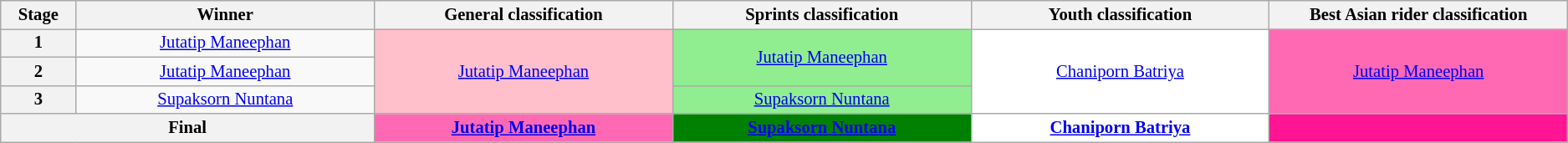<table class="wikitable" style="text-align: center; font-size:86%;">
<tr style="background-color: #efefef;">
<th width="1%">Stage</th>
<th width="7%">Winner</th>
<th width="7%">General classification<br></th>
<th width="7%">Sprints classification<br></th>
<th width="7%">Youth classification<br></th>
<th width="7%">Best Asian rider classification<br></th>
</tr>
<tr>
<th>1</th>
<td><a href='#'>Jutatip Maneephan</a></td>
<td style="background:pink;" rowspan=3><a href='#'>Jutatip Maneephan</a></td>
<td style="background:lightgreen;" rowspan=2><a href='#'>Jutatip Maneephan</a></td>
<td style="background:white;" rowspan=3><a href='#'>Chaniporn Batriya</a></td>
<td style="background:HotPink;" rowspan=3><a href='#'>Jutatip Maneephan</a></td>
</tr>
<tr>
<th>2</th>
<td><a href='#'>Jutatip Maneephan</a></td>
</tr>
<tr>
<th>3</th>
<td><a href='#'>Supaksorn Nuntana</a></td>
<td style="background:lightgreen;" rowspan=1><a href='#'>Supaksorn Nuntana</a></td>
</tr>
<tr>
<th colspan=2><strong>Final</strong></th>
<th style="background:HotPink;"><a href='#'>Jutatip Maneephan</a></th>
<th style="background:green;"><a href='#'>Supaksorn Nuntana</a></th>
<th style="background:white;"><a href='#'>Chaniporn Batriya</a></th>
<th style="background:DeepPink;"></th>
</tr>
</table>
